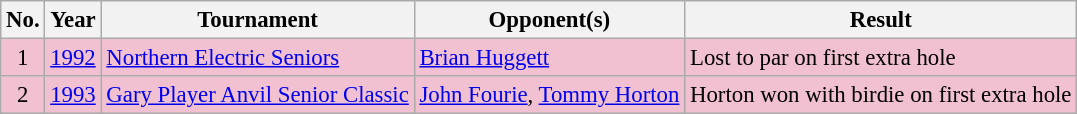<table class="wikitable" style="font-size:95%;">
<tr>
<th>No.</th>
<th>Year</th>
<th>Tournament</th>
<th>Opponent(s)</th>
<th>Result</th>
</tr>
<tr style="background:#F2C1D1;">
<td align=center>1</td>
<td><a href='#'>1992</a></td>
<td><a href='#'>Northern Electric Seniors</a></td>
<td> <a href='#'>Brian Huggett</a></td>
<td>Lost to par on first extra hole</td>
</tr>
<tr style="background:#F2C1D1;">
<td align=center>2</td>
<td><a href='#'>1993</a></td>
<td><a href='#'>Gary Player Anvil Senior Classic</a></td>
<td> <a href='#'>John Fourie</a>,  <a href='#'>Tommy Horton</a></td>
<td>Horton won with birdie on first extra hole</td>
</tr>
</table>
